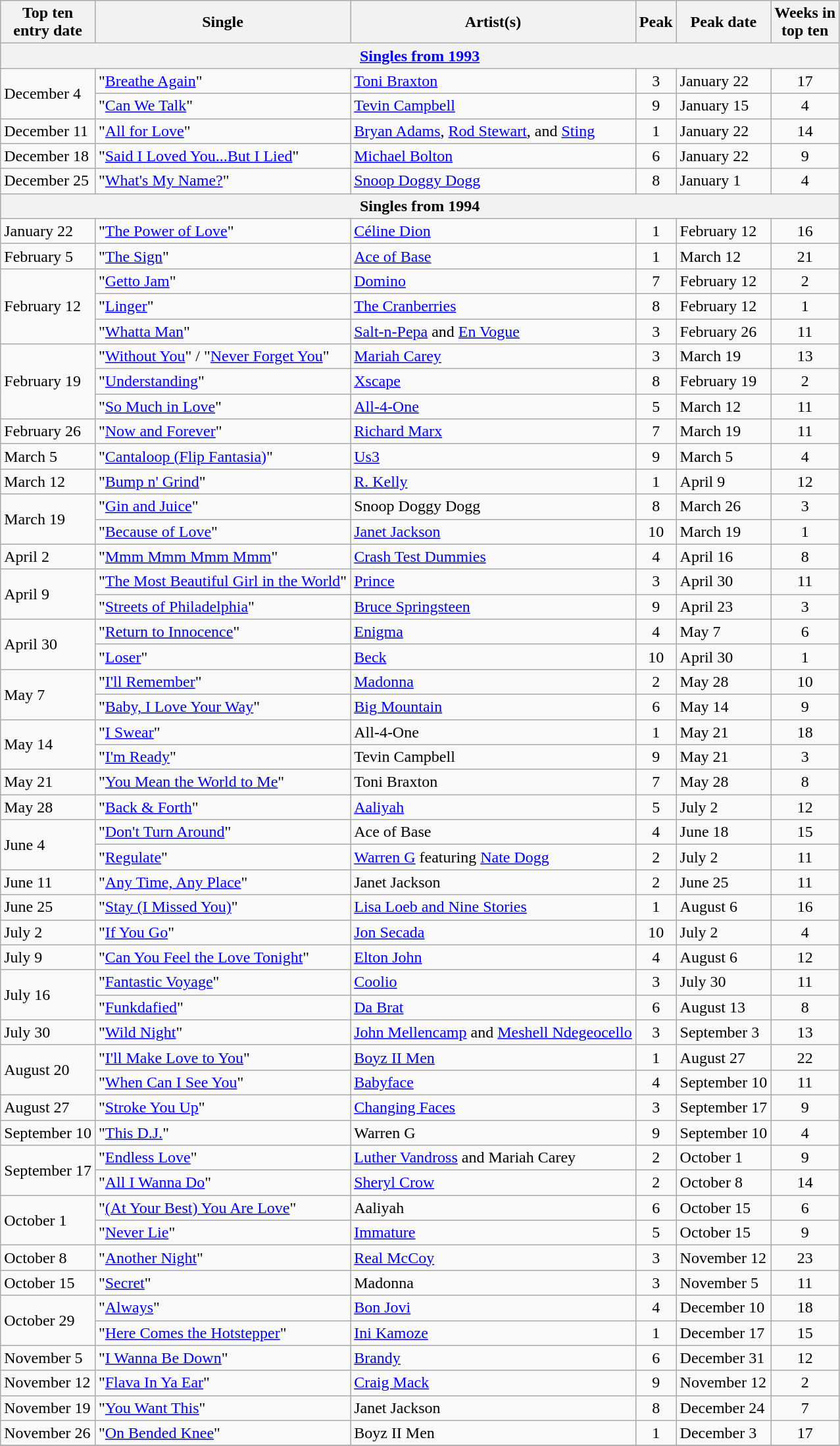<table class="wikitable sortable">
<tr>
<th>Top ten<br>entry date</th>
<th>Single</th>
<th>Artist(s)</th>
<th>Peak</th>
<th>Peak date</th>
<th>Weeks in<br>top ten</th>
</tr>
<tr>
<th colspan=6><a href='#'>Singles from 1993</a></th>
</tr>
<tr>
<td rowspan="2">December 4</td>
<td>"<a href='#'>Breathe Again</a>"</td>
<td><a href='#'>Toni Braxton</a></td>
<td align=center>3</td>
<td>January 22</td>
<td align=center>17</td>
</tr>
<tr>
<td>"<a href='#'>Can We Talk</a>"</td>
<td><a href='#'>Tevin Campbell</a></td>
<td align=center>9</td>
<td>January 15</td>
<td align=center>4</td>
</tr>
<tr>
<td>December 11</td>
<td>"<a href='#'>All for Love</a>"</td>
<td><a href='#'>Bryan Adams</a>, <a href='#'>Rod Stewart</a>, and <a href='#'>Sting</a></td>
<td align=center>1</td>
<td>January 22</td>
<td align=center>14</td>
</tr>
<tr>
<td>December 18</td>
<td>"<a href='#'>Said I Loved You...But I Lied</a>"</td>
<td><a href='#'>Michael Bolton</a></td>
<td align=center>6</td>
<td>January 22</td>
<td align=center>9</td>
</tr>
<tr>
<td>December 25</td>
<td>"<a href='#'>What's My Name?</a>"</td>
<td><a href='#'>Snoop Doggy Dogg</a></td>
<td align=center>8</td>
<td>January 1</td>
<td align=center>4</td>
</tr>
<tr>
<th colspan=6>Singles from 1994</th>
</tr>
<tr>
<td>January 22</td>
<td>"<a href='#'>The Power of Love</a>"</td>
<td><a href='#'>Céline Dion</a></td>
<td align=center>1</td>
<td>February 12</td>
<td align=center>16</td>
</tr>
<tr>
<td>February 5</td>
<td>"<a href='#'>The Sign</a>"</td>
<td><a href='#'>Ace of Base</a></td>
<td align=center>1</td>
<td>March 12</td>
<td align=center>21</td>
</tr>
<tr>
<td rowspan="3">February 12</td>
<td>"<a href='#'>Getto Jam</a>"</td>
<td><a href='#'>Domino</a></td>
<td align=center>7</td>
<td>February 12</td>
<td align=center>2</td>
</tr>
<tr>
<td>"<a href='#'>Linger</a>"</td>
<td><a href='#'>The Cranberries</a></td>
<td align=center>8</td>
<td>February 12</td>
<td align=center>1</td>
</tr>
<tr>
<td>"<a href='#'>Whatta Man</a>"</td>
<td><a href='#'>Salt-n-Pepa</a> and <a href='#'>En Vogue</a></td>
<td align=center>3</td>
<td>February 26</td>
<td align=center>11</td>
</tr>
<tr>
<td rowspan="3">February 19</td>
<td>"<a href='#'>Without You</a>" / "<a href='#'>Never Forget You</a>"</td>
<td><a href='#'>Mariah Carey</a></td>
<td align=center>3</td>
<td>March 19</td>
<td align=center>13</td>
</tr>
<tr>
<td>"<a href='#'>Understanding</a>"</td>
<td><a href='#'>Xscape</a></td>
<td align=center>8</td>
<td>February 19</td>
<td align=center>2</td>
</tr>
<tr>
<td>"<a href='#'>So Much in Love</a>"</td>
<td><a href='#'>All-4-One</a></td>
<td align=center>5</td>
<td>March 12</td>
<td align=center>11</td>
</tr>
<tr>
<td>February 26</td>
<td>"<a href='#'>Now and Forever</a>"</td>
<td><a href='#'>Richard Marx</a></td>
<td align=center>7</td>
<td>March 19</td>
<td align=center>11</td>
</tr>
<tr>
<td>March 5</td>
<td>"<a href='#'>Cantaloop (Flip Fantasia)</a>"</td>
<td><a href='#'>Us3</a></td>
<td align=center>9</td>
<td>March 5</td>
<td align=center>4</td>
</tr>
<tr>
<td>March 12</td>
<td>"<a href='#'>Bump n' Grind</a>"</td>
<td><a href='#'>R. Kelly</a></td>
<td align=center>1</td>
<td>April 9</td>
<td align=center>12</td>
</tr>
<tr>
<td rowspan="2">March 19</td>
<td>"<a href='#'>Gin and Juice</a>"</td>
<td>Snoop Doggy Dogg</td>
<td align=center>8</td>
<td>March 26</td>
<td align=center>3</td>
</tr>
<tr>
<td>"<a href='#'>Because of Love</a>"</td>
<td><a href='#'>Janet Jackson</a></td>
<td align=center>10</td>
<td>March 19</td>
<td align=center>1</td>
</tr>
<tr>
<td>April 2</td>
<td>"<a href='#'>Mmm Mmm Mmm Mmm</a>"</td>
<td><a href='#'>Crash Test Dummies</a></td>
<td align=center>4</td>
<td>April 16</td>
<td align=center>8</td>
</tr>
<tr>
<td rowspan="2">April 9</td>
<td>"<a href='#'>The Most Beautiful Girl in the World</a>"</td>
<td><a href='#'>Prince</a></td>
<td align=center>3</td>
<td>April 30</td>
<td align=center>11</td>
</tr>
<tr>
<td>"<a href='#'>Streets of Philadelphia</a>"</td>
<td><a href='#'>Bruce Springsteen</a></td>
<td align=center>9</td>
<td>April 23</td>
<td align=center>3</td>
</tr>
<tr>
<td rowspan="2">April 30</td>
<td>"<a href='#'>Return to Innocence</a>"</td>
<td><a href='#'>Enigma</a></td>
<td align=center>4</td>
<td>May 7</td>
<td align=center>6</td>
</tr>
<tr>
<td>"<a href='#'>Loser</a>"</td>
<td><a href='#'>Beck</a></td>
<td align=center>10</td>
<td>April 30</td>
<td align=center>1</td>
</tr>
<tr>
<td rowspan="2">May 7</td>
<td>"<a href='#'>I'll Remember</a>"</td>
<td><a href='#'>Madonna</a></td>
<td align=center>2</td>
<td>May 28</td>
<td align=center>10</td>
</tr>
<tr>
<td>"<a href='#'>Baby, I Love Your Way</a>"</td>
<td><a href='#'>Big Mountain</a></td>
<td align=center>6</td>
<td>May 14</td>
<td align=center>9</td>
</tr>
<tr>
<td rowspan="2">May 14</td>
<td>"<a href='#'>I Swear</a>"</td>
<td>All-4-One</td>
<td align=center>1</td>
<td>May 21</td>
<td align=center>18</td>
</tr>
<tr>
<td>"<a href='#'>I'm Ready</a>"</td>
<td>Tevin Campbell</td>
<td align=center>9</td>
<td>May 21</td>
<td align=center>3</td>
</tr>
<tr>
<td>May 21</td>
<td>"<a href='#'>You Mean the World to Me</a>"</td>
<td>Toni Braxton</td>
<td align=center>7</td>
<td>May 28</td>
<td align=center>8</td>
</tr>
<tr>
<td>May 28</td>
<td>"<a href='#'>Back & Forth</a>"</td>
<td><a href='#'>Aaliyah</a></td>
<td align=center>5</td>
<td>July 2</td>
<td align=center>12</td>
</tr>
<tr>
<td rowspan="2">June 4</td>
<td>"<a href='#'>Don't Turn Around</a>"</td>
<td>Ace of Base</td>
<td align=center>4</td>
<td>June 18</td>
<td align=center>15</td>
</tr>
<tr>
<td>"<a href='#'>Regulate</a>"</td>
<td><a href='#'>Warren G</a> featuring <a href='#'>Nate Dogg</a></td>
<td align=center>2</td>
<td>July 2</td>
<td align=center>11</td>
</tr>
<tr>
<td>June 11</td>
<td>"<a href='#'>Any Time, Any Place</a>"</td>
<td>Janet Jackson</td>
<td align=center>2</td>
<td>June 25</td>
<td align=center>11</td>
</tr>
<tr>
<td>June 25</td>
<td>"<a href='#'>Stay (I Missed You)</a>"</td>
<td><a href='#'>Lisa Loeb and Nine Stories</a></td>
<td align=center>1</td>
<td>August 6</td>
<td align=center>16</td>
</tr>
<tr>
<td>July 2</td>
<td>"<a href='#'>If You Go</a>"</td>
<td><a href='#'>Jon Secada</a></td>
<td align=center>10</td>
<td>July 2</td>
<td align=center>4</td>
</tr>
<tr>
<td>July 9</td>
<td>"<a href='#'>Can You Feel the Love Tonight</a>"</td>
<td><a href='#'>Elton John</a></td>
<td align=center>4</td>
<td>August 6</td>
<td align=center>12</td>
</tr>
<tr>
<td rowspan="2">July 16</td>
<td>"<a href='#'>Fantastic Voyage</a>"</td>
<td><a href='#'>Coolio</a></td>
<td align=center>3</td>
<td>July 30</td>
<td align=center>11</td>
</tr>
<tr>
<td>"<a href='#'>Funkdafied</a>"</td>
<td><a href='#'>Da Brat</a></td>
<td align=center>6</td>
<td>August 13</td>
<td align=center>8</td>
</tr>
<tr>
<td>July 30</td>
<td>"<a href='#'>Wild Night</a>"</td>
<td><a href='#'>John Mellencamp</a> and <a href='#'>Meshell Ndegeocello</a></td>
<td align=center>3</td>
<td>September 3</td>
<td align=center>13</td>
</tr>
<tr>
<td rowspan="2">August 20</td>
<td>"<a href='#'>I'll Make Love to You</a>"</td>
<td><a href='#'>Boyz II Men</a></td>
<td align=center>1</td>
<td>August 27</td>
<td align=center>22</td>
</tr>
<tr>
<td>"<a href='#'>When Can I See You</a>"</td>
<td><a href='#'>Babyface</a></td>
<td align=center>4</td>
<td>September 10</td>
<td align=center>11</td>
</tr>
<tr>
<td>August 27</td>
<td>"<a href='#'>Stroke You Up</a>"</td>
<td><a href='#'>Changing Faces</a></td>
<td align=center>3</td>
<td>September 17</td>
<td align=center>9</td>
</tr>
<tr>
<td>September 10</td>
<td>"<a href='#'>This D.J.</a>"</td>
<td>Warren G</td>
<td align=center>9</td>
<td>September 10</td>
<td align=center>4</td>
</tr>
<tr>
<td rowspan="2">September 17</td>
<td>"<a href='#'>Endless Love</a>"</td>
<td><a href='#'>Luther Vandross</a> and Mariah Carey</td>
<td align=center>2</td>
<td>October 1</td>
<td align=center>9</td>
</tr>
<tr>
<td>"<a href='#'>All I Wanna Do</a>"</td>
<td><a href='#'>Sheryl Crow</a></td>
<td align=center>2</td>
<td>October 8</td>
<td align=center>14</td>
</tr>
<tr>
<td rowspan="2">October 1</td>
<td>"<a href='#'>(At Your Best) You Are Love</a>"</td>
<td>Aaliyah</td>
<td align=center>6</td>
<td>October 15</td>
<td align=center>6</td>
</tr>
<tr>
<td>"<a href='#'>Never Lie</a>"</td>
<td><a href='#'>Immature</a></td>
<td align=center>5</td>
<td>October 15</td>
<td align=center>9</td>
</tr>
<tr>
<td>October 8</td>
<td>"<a href='#'>Another Night</a>"</td>
<td><a href='#'>Real McCoy</a></td>
<td align=center>3</td>
<td>November 12</td>
<td align=center>23</td>
</tr>
<tr>
<td>October 15</td>
<td>"<a href='#'>Secret</a>"</td>
<td>Madonna</td>
<td align=center>3</td>
<td>November 5</td>
<td align=center>11</td>
</tr>
<tr>
<td rowspan="2">October 29</td>
<td>"<a href='#'>Always</a>"</td>
<td><a href='#'>Bon Jovi</a></td>
<td align=center>4</td>
<td>December 10</td>
<td align=center>18</td>
</tr>
<tr>
<td>"<a href='#'>Here Comes the Hotstepper</a>"</td>
<td><a href='#'>Ini Kamoze</a></td>
<td align=center>1</td>
<td>December 17</td>
<td align=center>15</td>
</tr>
<tr>
<td>November 5</td>
<td>"<a href='#'>I Wanna Be Down</a>"</td>
<td><a href='#'>Brandy</a></td>
<td align=center>6</td>
<td>December 31</td>
<td align=center>12</td>
</tr>
<tr>
<td>November 12</td>
<td>"<a href='#'>Flava In Ya Ear</a>"</td>
<td><a href='#'>Craig Mack</a></td>
<td align=center>9</td>
<td>November 12</td>
<td align=center>2</td>
</tr>
<tr>
<td>November 19</td>
<td>"<a href='#'>You Want This</a>"</td>
<td>Janet Jackson</td>
<td align=center>8</td>
<td>December 24</td>
<td align=center>7</td>
</tr>
<tr>
<td>November 26</td>
<td>"<a href='#'>On Bended Knee</a>"</td>
<td>Boyz II Men</td>
<td align=center>1</td>
<td>December 3</td>
<td align=center>17</td>
</tr>
<tr>
</tr>
</table>
